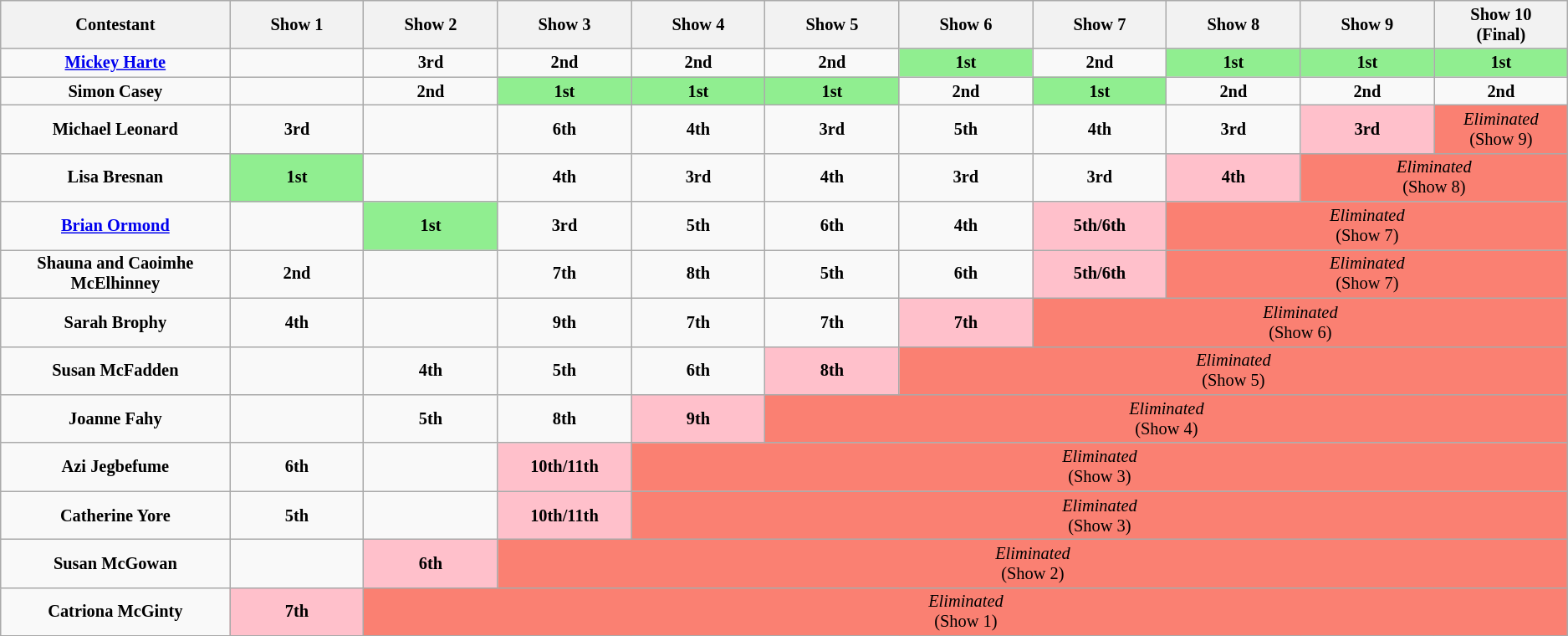<table class="wikitable" style="text-align:center; font-size:85%">
<tr>
<th style="width:12%"><strong>Contestant</strong></th>
<th style="width:7%">Show 1</th>
<th style="width:7%">Show 2</th>
<th style="width:7%">Show 3</th>
<th style="width:7%">Show 4</th>
<th style="width:7%">Show 5</th>
<th style="width:7%">Show 6</th>
<th style="width:7%">Show 7</th>
<th style="width:7%">Show 8</th>
<th style="width:7%">Show 9</th>
<th style="width:7%">Show 10<br>(Final)</th>
</tr>
<tr>
<td><a href='#'><strong>Mickey Harte</strong></a></td>
<td></td>
<td><strong>3rd</strong></td>
<td><strong>2nd</strong></td>
<td><strong>2nd</strong></td>
<td><strong>2nd</strong></td>
<td style="background:lightgreen"><strong>1st</strong></td>
<td><strong>2nd</strong></td>
<td style="background:lightgreen"><strong>1st</strong></td>
<td style="background:lightgreen"><strong>1st</strong></td>
<td style="background:lightgreen"><strong>1st</strong></td>
</tr>
<tr>
<td><strong>Simon Casey</strong></td>
<td></td>
<td><strong>2nd</strong></td>
<td style="background:lightgreen"><strong>1st</strong></td>
<td style="background:lightgreen"><strong>1st</strong></td>
<td style="background:lightgreen"><strong>1st</strong></td>
<td><strong>2nd</strong></td>
<td style="background:lightgreen"><strong>1st</strong></td>
<td><strong>2nd</strong></td>
<td><strong>2nd</strong></td>
<td><strong>2nd</strong></td>
</tr>
<tr>
<td><strong>Michael Leonard</strong></td>
<td><strong>3rd</strong></td>
<td></td>
<td><strong>6th</strong></td>
<td><strong>4th</strong></td>
<td><strong>3rd</strong></td>
<td><strong>5th</strong></td>
<td><strong>4th</strong></td>
<td><strong>3rd</strong></td>
<td style="background:pink"><strong>3rd</strong></td>
<td style="background:#FA8072"><em>Eliminated</em><br>(Show 9)</td>
</tr>
<tr>
<td><strong>Lisa Bresnan</strong></td>
<td style="background:lightgreen"><strong>1st</strong></td>
<td></td>
<td><strong>4th</strong></td>
<td><strong>3rd</strong></td>
<td><strong>4th</strong></td>
<td><strong>3rd</strong></td>
<td><strong>3rd</strong></td>
<td style="background:pink"><strong>4th</strong></td>
<td colspan="2" style="background:#FA8072"><em>Eliminated</em><br>(Show 8)</td>
</tr>
<tr>
<td><strong><a href='#'>Brian Ormond</a></strong></td>
<td></td>
<td style="background:lightgreen"><strong>1st</strong></td>
<td><strong>3rd</strong></td>
<td><strong>5th</strong></td>
<td><strong>6th</strong></td>
<td><strong>4th</strong></td>
<td style="background:pink"><strong>5th/6th</strong></td>
<td colspan="3" style="background:#FA8072"><em>Eliminated</em><br>(Show 7)</td>
</tr>
<tr>
<td><strong>Shauna and Caoimhe McElhinney</strong></td>
<td><strong>2nd</strong></td>
<td></td>
<td><strong>7th</strong></td>
<td><strong>8th</strong></td>
<td><strong>5th</strong></td>
<td><strong>6th</strong></td>
<td style="background:pink"><strong>5th/6th</strong></td>
<td colspan="3" style="background:#FA8072"><em>Eliminated</em><br>(Show 7)</td>
</tr>
<tr>
<td><strong>Sarah Brophy</strong></td>
<td><strong>4th</strong></td>
<td></td>
<td><strong>9th</strong></td>
<td><strong>7th</strong></td>
<td><strong>7th</strong></td>
<td style="background:pink"><strong>7th</strong></td>
<td colspan="4" style="background:#FA8072"><em>Eliminated</em><br>(Show 6)</td>
</tr>
<tr>
<td><strong>Susan McFadden</strong></td>
<td></td>
<td><strong>4th</strong></td>
<td><strong>5th</strong></td>
<td><strong>6th</strong></td>
<td style="background:pink"><strong>8th</strong></td>
<td colspan="5" style="background:#FA8072"><em>Eliminated</em><br>(Show 5)</td>
</tr>
<tr>
<td><strong>Joanne Fahy</strong></td>
<td></td>
<td><strong>5th</strong></td>
<td><strong>8th</strong></td>
<td style="background:pink"><strong>9th</strong></td>
<td colspan="6" style="background:#FA8072"><em>Eliminated</em><br>(Show 4)</td>
</tr>
<tr>
<td><strong>Azi Jegbefume</strong></td>
<td><strong>6th</strong></td>
<td></td>
<td style="background:pink"><strong>10th/11th</strong></td>
<td colspan="7" style="background:#FA8072"><em>Eliminated</em><br>(Show 3)</td>
</tr>
<tr>
<td><strong>Catherine Yore</strong></td>
<td><strong>5th</strong></td>
<td></td>
<td style="background:pink"><strong>10th/11th</strong></td>
<td colspan="7" style="background:#FA8072"><em>Eliminated</em><br>(Show 3)</td>
</tr>
<tr>
<td><strong>Susan McGowan</strong></td>
<td></td>
<td style="background:pink"><strong>6th</strong></td>
<td colspan="8" style="background:#FA8072"><em>Eliminated</em><br>(Show 2)</td>
</tr>
<tr>
<td><strong>Catriona McGinty</strong></td>
<td style="background:pink"><strong>7th</strong></td>
<td colspan="9" style="background:#FA8072"><em>Eliminated</em><br>(Show 1)</td>
</tr>
</table>
